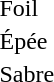<table>
<tr>
<td>Foil</td>
<td></td>
<td></td>
<td></td>
</tr>
<tr>
<td>Épée</td>
<td></td>
<td></td>
<td></td>
</tr>
<tr>
<td>Sabre</td>
<td></td>
<td></td>
<td></td>
</tr>
</table>
